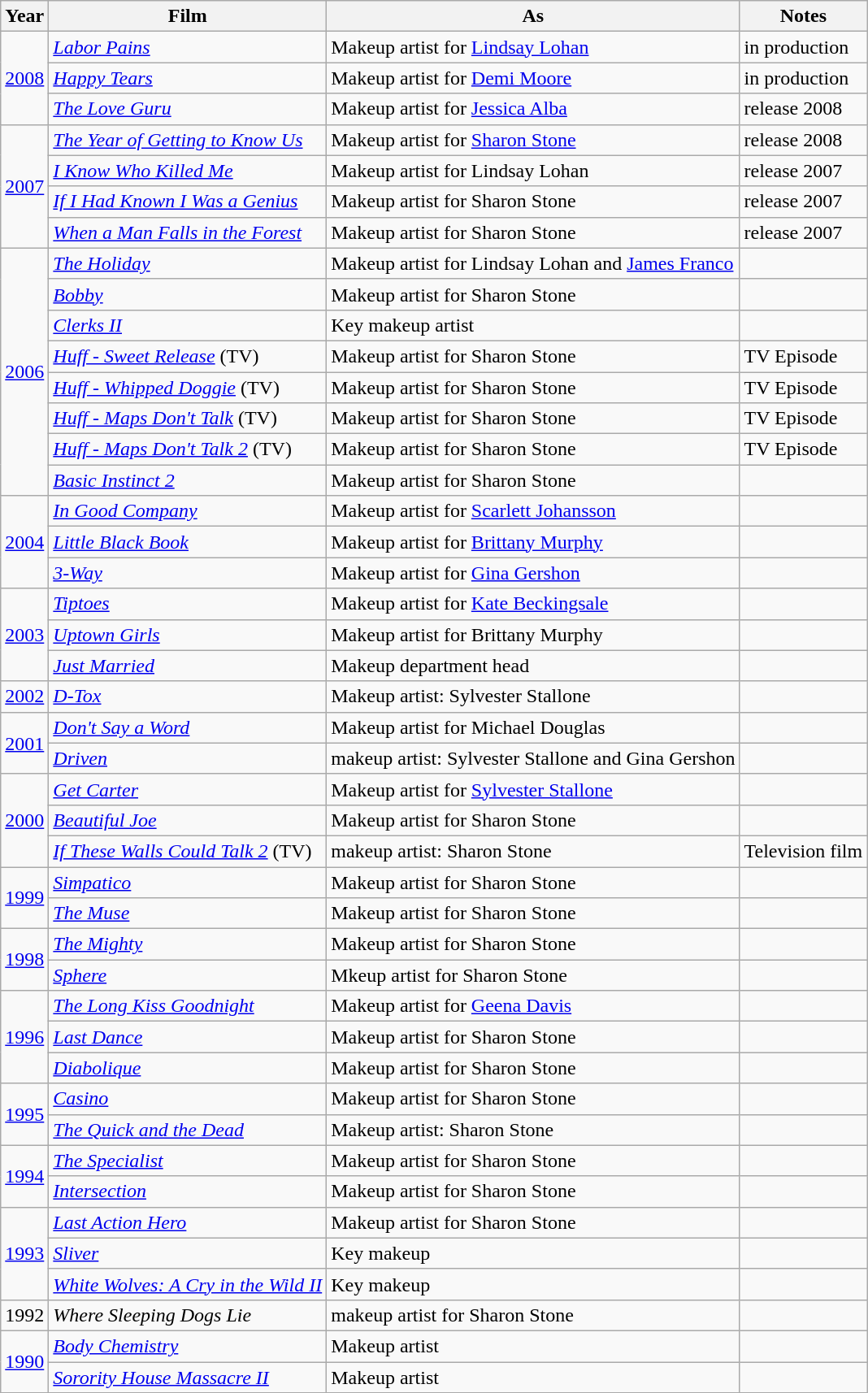<table class="wikitable">
<tr>
<th>Year</th>
<th>Film</th>
<th>As</th>
<th>Notes</th>
</tr>
<tr>
<td rowspan="3"><a href='#'>2008</a></td>
<td><em><a href='#'>Labor Pains</a></em></td>
<td>Makeup artist for <a href='#'>Lindsay Lohan</a></td>
<td>in production</td>
</tr>
<tr>
<td><em><a href='#'>Happy Tears</a></em></td>
<td>Makeup artist for <a href='#'>Demi Moore</a></td>
<td>in production</td>
</tr>
<tr>
<td><em><a href='#'>The Love Guru</a></em></td>
<td>Makeup artist for <a href='#'>Jessica Alba</a></td>
<td>release 2008</td>
</tr>
<tr>
<td rowspan="4"><a href='#'>2007</a></td>
<td><em><a href='#'>The Year of Getting to Know Us</a></em></td>
<td>Makeup artist for <a href='#'>Sharon Stone</a></td>
<td>release 2008</td>
</tr>
<tr>
<td><em><a href='#'>I Know Who Killed Me</a></em></td>
<td>Makeup artist for Lindsay Lohan</td>
<td>release 2007</td>
</tr>
<tr>
<td><em><a href='#'>If I Had Known I Was a Genius</a></em></td>
<td>Makeup artist for Sharon Stone</td>
<td>release 2007</td>
</tr>
<tr>
<td><em><a href='#'>When a Man Falls in the Forest</a></em></td>
<td>Makeup artist for Sharon Stone</td>
<td>release 2007</td>
</tr>
<tr>
<td rowspan="8"><a href='#'>2006</a></td>
<td><em><a href='#'>The Holiday</a></em></td>
<td>Makeup artist for Lindsay Lohan and <a href='#'>James Franco</a></td>
<td></td>
</tr>
<tr>
<td><em><a href='#'>Bobby</a></em></td>
<td>Makeup artist for Sharon Stone</td>
<td></td>
</tr>
<tr>
<td><em><a href='#'>Clerks II</a></em></td>
<td>Key makeup artist</td>
<td></td>
</tr>
<tr>
<td><em><a href='#'>Huff - Sweet Release</a></em> (TV)</td>
<td>Makeup artist for Sharon Stone</td>
<td>TV Episode</td>
</tr>
<tr>
<td><em><a href='#'>Huff - Whipped Doggie</a></em> (TV)</td>
<td>Makeup artist for Sharon Stone</td>
<td>TV Episode</td>
</tr>
<tr>
<td><em><a href='#'>Huff - Maps Don't Talk</a></em> (TV)</td>
<td>Makeup artist for Sharon Stone</td>
<td>TV Episode</td>
</tr>
<tr>
<td><em><a href='#'>Huff - Maps Don't Talk 2</a></em> (TV)</td>
<td>Makeup artist for Sharon Stone</td>
<td>TV Episode</td>
</tr>
<tr>
<td><em><a href='#'>Basic Instinct 2</a></em></td>
<td>Makeup artist for Sharon Stone</td>
<td></td>
</tr>
<tr>
<td rowspan="3"><a href='#'>2004</a></td>
<td><em><a href='#'>In Good Company</a></em></td>
<td>Makeup artist for <a href='#'>Scarlett Johansson</a></td>
<td></td>
</tr>
<tr>
<td><em><a href='#'>Little Black Book</a></em></td>
<td>Makeup artist for <a href='#'>Brittany Murphy</a></td>
<td></td>
</tr>
<tr>
<td><em><a href='#'>3-Way</a></em></td>
<td>Makeup artist for <a href='#'>Gina Gershon</a></td>
<td></td>
</tr>
<tr>
<td rowspan="3"><a href='#'>2003</a></td>
<td><em><a href='#'>Tiptoes</a></em></td>
<td>Makeup artist for <a href='#'>Kate Beckingsale</a></td>
<td></td>
</tr>
<tr>
<td><em><a href='#'>Uptown Girls</a></em></td>
<td>Makeup artist for Brittany Murphy</td>
<td></td>
</tr>
<tr>
<td><em><a href='#'>Just Married</a></em></td>
<td>Makeup department head</td>
<td></td>
</tr>
<tr>
<td><a href='#'>2002</a></td>
<td><em><a href='#'>D-Tox</a></em></td>
<td>Makeup artist: Sylvester Stallone</td>
<td></td>
</tr>
<tr>
<td rowspan="2"><a href='#'>2001</a></td>
<td><em><a href='#'>Don't Say a Word</a></em></td>
<td>Makeup artist for Michael Douglas</td>
<td></td>
</tr>
<tr>
<td><em><a href='#'>Driven</a></em></td>
<td>makeup artist: Sylvester Stallone and Gina Gershon</td>
<td></td>
</tr>
<tr>
<td rowspan="3"><a href='#'>2000</a></td>
<td><em><a href='#'>Get Carter</a></em></td>
<td>Makeup artist for <a href='#'>Sylvester Stallone</a></td>
<td></td>
</tr>
<tr>
<td><em><a href='#'>Beautiful Joe</a></em></td>
<td>Makeup artist for Sharon Stone</td>
<td></td>
</tr>
<tr>
<td><em><a href='#'>If These Walls Could Talk 2</a></em> (TV)</td>
<td>makeup artist: Sharon Stone</td>
<td>Television film</td>
</tr>
<tr>
<td rowspan="2"><a href='#'>1999</a></td>
<td><em><a href='#'>Simpatico</a></em></td>
<td>Makeup artist for Sharon Stone</td>
<td></td>
</tr>
<tr>
<td><em><a href='#'>The Muse</a></em></td>
<td>Makeup artist for Sharon Stone</td>
<td></td>
</tr>
<tr>
<td rowspan="2"><a href='#'>1998</a></td>
<td><em><a href='#'>The Mighty</a></em></td>
<td>Makeup artist for Sharon Stone</td>
<td></td>
</tr>
<tr>
<td><em><a href='#'>Sphere</a></em></td>
<td>Mkeup artist for Sharon Stone</td>
<td></td>
</tr>
<tr>
<td rowspan="3"><a href='#'>1996</a></td>
<td><em><a href='#'>The Long Kiss Goodnight</a></em></td>
<td>Makeup artist for <a href='#'>Geena Davis</a></td>
<td></td>
</tr>
<tr>
<td><em><a href='#'>Last Dance</a></em></td>
<td>Makeup artist for Sharon Stone</td>
<td></td>
</tr>
<tr>
<td><em><a href='#'>Diabolique</a></em></td>
<td>Makeup artist for Sharon Stone</td>
<td></td>
</tr>
<tr>
<td rowspan="2"><a href='#'>1995</a></td>
<td><em><a href='#'>Casino</a></em></td>
<td>Makeup artist for Sharon Stone</td>
<td></td>
</tr>
<tr>
<td><em><a href='#'>The Quick and the Dead</a></em></td>
<td>Makeup artist: Sharon Stone</td>
<td></td>
</tr>
<tr>
<td rowspan="2"><a href='#'>1994</a></td>
<td><em><a href='#'>The Specialist</a></em></td>
<td>Makeup artist for Sharon Stone</td>
<td></td>
</tr>
<tr>
<td><em><a href='#'>Intersection</a></em></td>
<td>Makeup artist for Sharon Stone</td>
<td></td>
</tr>
<tr>
<td rowspan="3"><a href='#'>1993</a></td>
<td><em><a href='#'>Last Action Hero</a></em></td>
<td>Makeup artist for Sharon Stone</td>
<td></td>
</tr>
<tr>
<td><em><a href='#'>Sliver</a></em></td>
<td>Key makeup</td>
<td></td>
</tr>
<tr>
<td><em><a href='#'>White Wolves: A Cry in the Wild II</a></em></td>
<td>Key makeup</td>
<td></td>
</tr>
<tr>
<td>1992</td>
<td><em>Where Sleeping Dogs Lie</em></td>
<td>makeup artist for Sharon Stone</td>
<td></td>
</tr>
<tr>
<td rowspan="2"><a href='#'>1990</a></td>
<td><em><a href='#'>Body Chemistry</a></em></td>
<td>Makeup artist</td>
<td></td>
</tr>
<tr>
<td><em><a href='#'>Sorority House Massacre II</a></em></td>
<td>Makeup artist</td>
<td></td>
</tr>
<tr>
</tr>
</table>
